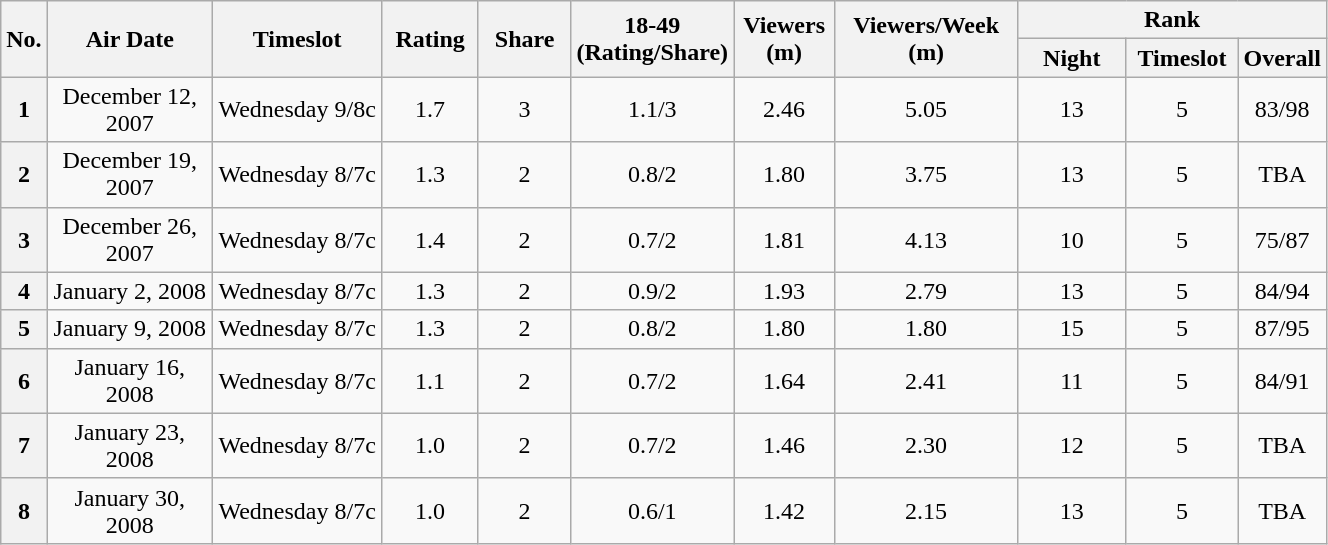<table class="wikitable" width="70%">
<tr>
<th rowspan="2" width="2%">No.</th>
<th rowspan="2" width="15%">Air Date</th>
<th rowspan="2" width="15%">Timeslot</th>
<th rowspan="2" width="8%">Rating</th>
<th rowspan="2" width="8%">Share</th>
<th rowspan="2" width="10%">18-49<br>(Rating/Share)</th>
<th rowspan="2" width="8%">Viewers<br>(m)</th>
<th rowspan="2" width="15%">Viewers/Week<br>(m)</th>
<th colspan="3">Rank</th>
</tr>
<tr>
<th width="10%">Night</th>
<th width="10%">Timeslot</th>
<th width="10%">Overall</th>
</tr>
<tr>
<th style="text-align:center"><strong>1</strong></th>
<td style="text-align:center">December 12, 2007</td>
<td style="text-align:center">Wednesday 9/8c</td>
<td style="text-align:center">1.7</td>
<td style="text-align:center">3</td>
<td style="text-align:center">1.1/3</td>
<td style="text-align:center">2.46</td>
<td style="text-align:center">5.05</td>
<td style="text-align:center">13</td>
<td style="text-align:center">5</td>
<td style="text-align:center">83/98</td>
</tr>
<tr>
<th style="text-align:center"><strong>2</strong></th>
<td style="text-align:center">December 19, 2007</td>
<td style="text-align:center">Wednesday 8/7c</td>
<td style="text-align:center">1.3</td>
<td style="text-align:center">2</td>
<td style="text-align:center">0.8/2</td>
<td style="text-align:center">1.80</td>
<td style="text-align:center">3.75</td>
<td style="text-align:center">13</td>
<td style="text-align:center">5</td>
<td style="text-align:center">TBA</td>
</tr>
<tr>
<th style="text-align:center"><strong>3</strong></th>
<td style="text-align:center">December 26, 2007</td>
<td style="text-align:center">Wednesday 8/7c</td>
<td style="text-align:center">1.4</td>
<td style="text-align:center">2</td>
<td style="text-align:center">0.7/2</td>
<td style="text-align:center">1.81</td>
<td style="text-align:center">4.13</td>
<td style="text-align:center">10</td>
<td style="text-align:center">5</td>
<td style="text-align:center">75/87</td>
</tr>
<tr>
<th style="text-align:center"><strong>4</strong></th>
<td style="text-align:center">January 2, 2008</td>
<td style="text-align:center">Wednesday 8/7c</td>
<td style="text-align:center">1.3</td>
<td style="text-align:center">2</td>
<td style="text-align:center">0.9/2</td>
<td style="text-align:center">1.93</td>
<td style="text-align:center">2.79</td>
<td style="text-align:center">13</td>
<td style="text-align:center">5</td>
<td style="text-align:center">84/94</td>
</tr>
<tr>
<th style="text-align:center"><strong>5</strong></th>
<td style="text-align:center">January 9, 2008</td>
<td style="text-align:center">Wednesday 8/7c</td>
<td style="text-align:center">1.3</td>
<td style="text-align:center">2</td>
<td style="text-align:center">0.8/2</td>
<td style="text-align:center">1.80</td>
<td style="text-align:center">1.80</td>
<td style="text-align:center">15</td>
<td style="text-align:center">5</td>
<td style="text-align:center">87/95</td>
</tr>
<tr>
<th style="text-align:center"><strong>6</strong></th>
<td style="text-align:center">January 16, 2008</td>
<td style="text-align:center">Wednesday 8/7c</td>
<td style="text-align:center">1.1</td>
<td style="text-align:center">2</td>
<td style="text-align:center">0.7/2</td>
<td style="text-align:center">1.64</td>
<td style="text-align:center">2.41</td>
<td style="text-align:center">11</td>
<td style="text-align:center">5</td>
<td style="text-align:center">84/91</td>
</tr>
<tr>
<th style="text-align:center"><strong>7</strong></th>
<td style="text-align:center">January 23, 2008</td>
<td style="text-align:center">Wednesday 8/7c</td>
<td style="text-align:center">1.0</td>
<td style="text-align:center">2</td>
<td style="text-align:center">0.7/2</td>
<td style="text-align:center">1.46</td>
<td style="text-align:center">2.30</td>
<td style="text-align:center">12</td>
<td style="text-align:center">5</td>
<td style="text-align:center">TBA</td>
</tr>
<tr>
<th style="text-align:center"><strong>8</strong></th>
<td style="text-align:center">January 30, 2008</td>
<td style="text-align:center">Wednesday 8/7c</td>
<td style="text-align:center">1.0</td>
<td style="text-align:center">2</td>
<td style="text-align:center">0.6/1</td>
<td style="text-align:center">1.42</td>
<td style="text-align:center">2.15</td>
<td style="text-align:center">13</td>
<td style="text-align:center">5</td>
<td style="text-align:center">TBA</td>
</tr>
</table>
